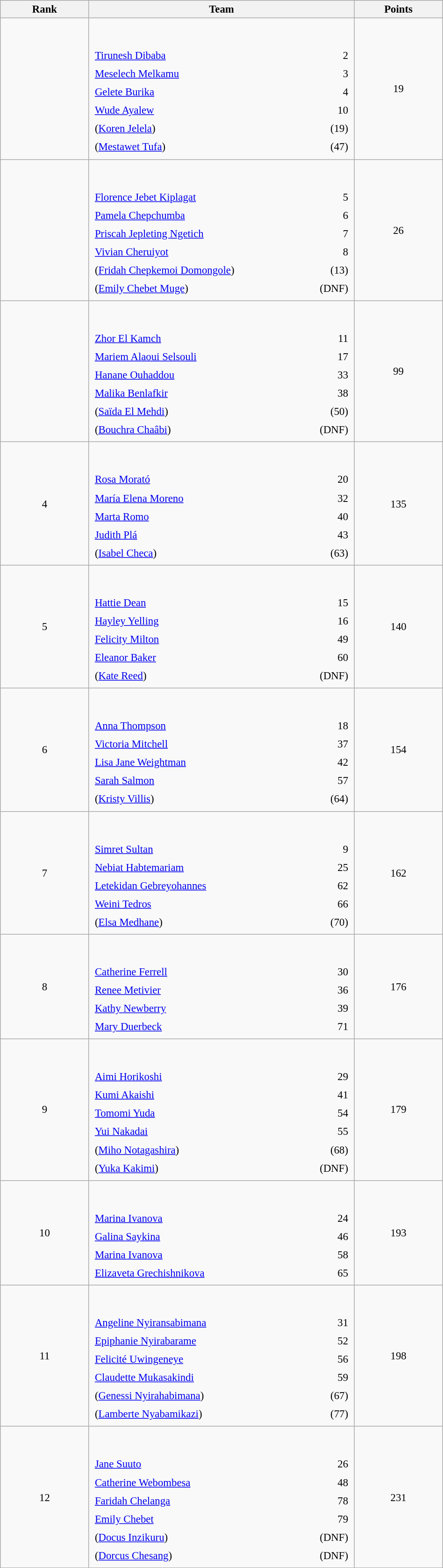<table class="wikitable sortable" style=" text-align:center; font-size:95%;" width="50%">
<tr>
<th width=10%>Rank</th>
<th width=30%>Team</th>
<th width=10%>Points</th>
</tr>
<tr>
<td align=center></td>
<td align=left> <br><br><table width=100%>
<tr>
<td align=left style="border:0"><a href='#'>Tirunesh Dibaba</a></td>
<td align=right style="border:0">2</td>
</tr>
<tr>
<td align=left style="border:0"><a href='#'>Meselech Melkamu</a></td>
<td align=right style="border:0">3</td>
</tr>
<tr>
<td align=left style="border:0"><a href='#'>Gelete Burika</a></td>
<td align=right style="border:0">4</td>
</tr>
<tr>
<td align=left style="border:0"><a href='#'>Wude Ayalew</a></td>
<td align=right style="border:0">10</td>
</tr>
<tr>
<td align=left style="border:0">(<a href='#'>Koren Jelela</a>)</td>
<td align=right style="border:0">(19)</td>
</tr>
<tr>
<td align=left style="border:0">(<a href='#'>Mestawet Tufa</a>)</td>
<td align=right style="border:0">(47)</td>
</tr>
</table>
</td>
<td>19</td>
</tr>
<tr>
<td align=center></td>
<td align=left> <br><br><table width=100%>
<tr>
<td align=left style="border:0"><a href='#'>Florence Jebet Kiplagat</a></td>
<td align=right style="border:0">5</td>
</tr>
<tr>
<td align=left style="border:0"><a href='#'>Pamela Chepchumba</a></td>
<td align=right style="border:0">6</td>
</tr>
<tr>
<td align=left style="border:0"><a href='#'>Priscah Jepleting Ngetich</a></td>
<td align=right style="border:0">7</td>
</tr>
<tr>
<td align=left style="border:0"><a href='#'>Vivian Cheruiyot</a></td>
<td align=right style="border:0">8</td>
</tr>
<tr>
<td align=left style="border:0">(<a href='#'>Fridah Chepkemoi Domongole</a>)</td>
<td align=right style="border:0">(13)</td>
</tr>
<tr>
<td align=left style="border:0">(<a href='#'>Emily Chebet Muge</a>)</td>
<td align=right style="border:0">(DNF)</td>
</tr>
</table>
</td>
<td>26</td>
</tr>
<tr>
<td align=center></td>
<td align=left> <br><br><table width=100%>
<tr>
<td align=left style="border:0"><a href='#'>Zhor El Kamch</a></td>
<td align=right style="border:0">11</td>
</tr>
<tr>
<td align=left style="border:0"><a href='#'>Mariem Alaoui Selsouli</a></td>
<td align=right style="border:0">17</td>
</tr>
<tr>
<td align=left style="border:0"><a href='#'>Hanane Ouhaddou</a></td>
<td align=right style="border:0">33</td>
</tr>
<tr>
<td align=left style="border:0"><a href='#'>Malika Benlafkir</a></td>
<td align=right style="border:0">38</td>
</tr>
<tr>
<td align=left style="border:0">(<a href='#'>Saïda El Mehdi</a>)</td>
<td align=right style="border:0">(50)</td>
</tr>
<tr>
<td align=left style="border:0">(<a href='#'>Bouchra Chaâbi</a>)</td>
<td align=right style="border:0">(DNF)</td>
</tr>
</table>
</td>
<td>99</td>
</tr>
<tr>
<td align=center>4</td>
<td align=left> <br><br><table width=100%>
<tr>
<td align=left style="border:0"><a href='#'>Rosa Morató</a></td>
<td align=right style="border:0">20</td>
</tr>
<tr>
<td align=left style="border:0"><a href='#'>María Elena Moreno</a></td>
<td align=right style="border:0">32</td>
</tr>
<tr>
<td align=left style="border:0"><a href='#'>Marta Romo</a></td>
<td align=right style="border:0">40</td>
</tr>
<tr>
<td align=left style="border:0"><a href='#'>Judith Plá</a></td>
<td align=right style="border:0">43</td>
</tr>
<tr>
<td align=left style="border:0">(<a href='#'>Isabel Checa</a>)</td>
<td align=right style="border:0">(63)</td>
</tr>
</table>
</td>
<td>135</td>
</tr>
<tr>
<td align=center>5</td>
<td align=left> <br><br><table width=100%>
<tr>
<td align=left style="border:0"><a href='#'>Hattie Dean</a></td>
<td align=right style="border:0">15</td>
</tr>
<tr>
<td align=left style="border:0"><a href='#'>Hayley Yelling</a></td>
<td align=right style="border:0">16</td>
</tr>
<tr>
<td align=left style="border:0"><a href='#'>Felicity Milton</a></td>
<td align=right style="border:0">49</td>
</tr>
<tr>
<td align=left style="border:0"><a href='#'>Eleanor Baker</a></td>
<td align=right style="border:0">60</td>
</tr>
<tr>
<td align=left style="border:0">(<a href='#'>Kate Reed</a>)</td>
<td align=right style="border:0">(DNF)</td>
</tr>
</table>
</td>
<td>140</td>
</tr>
<tr>
<td align=center>6</td>
<td align=left> <br><br><table width=100%>
<tr>
<td align=left style="border:0"><a href='#'>Anna Thompson</a></td>
<td align=right style="border:0">18</td>
</tr>
<tr>
<td align=left style="border:0"><a href='#'>Victoria Mitchell</a></td>
<td align=right style="border:0">37</td>
</tr>
<tr>
<td align=left style="border:0"><a href='#'>Lisa Jane Weightman</a></td>
<td align=right style="border:0">42</td>
</tr>
<tr>
<td align=left style="border:0"><a href='#'>Sarah Salmon</a></td>
<td align=right style="border:0">57</td>
</tr>
<tr>
<td align=left style="border:0">(<a href='#'>Kristy Villis</a>)</td>
<td align=right style="border:0">(64)</td>
</tr>
</table>
</td>
<td>154</td>
</tr>
<tr>
<td align=center>7</td>
<td align=left> <br><br><table width=100%>
<tr>
<td align=left style="border:0"><a href='#'>Simret Sultan</a></td>
<td align=right style="border:0">9</td>
</tr>
<tr>
<td align=left style="border:0"><a href='#'>Nebiat Habtemariam</a></td>
<td align=right style="border:0">25</td>
</tr>
<tr>
<td align=left style="border:0"><a href='#'>Letekidan Gebreyohannes</a></td>
<td align=right style="border:0">62</td>
</tr>
<tr>
<td align=left style="border:0"><a href='#'>Weini Tedros</a></td>
<td align=right style="border:0">66</td>
</tr>
<tr>
<td align=left style="border:0">(<a href='#'>Elsa Medhane</a>)</td>
<td align=right style="border:0">(70)</td>
</tr>
</table>
</td>
<td>162</td>
</tr>
<tr>
<td align=center>8</td>
<td align=left> <br><br><table width=100%>
<tr>
<td align=left style="border:0"><a href='#'>Catherine Ferrell</a></td>
<td align=right style="border:0">30</td>
</tr>
<tr>
<td align=left style="border:0"><a href='#'>Renee Metivier</a></td>
<td align=right style="border:0">36</td>
</tr>
<tr>
<td align=left style="border:0"><a href='#'>Kathy Newberry</a></td>
<td align=right style="border:0">39</td>
</tr>
<tr>
<td align=left style="border:0"><a href='#'>Mary Duerbeck</a></td>
<td align=right style="border:0">71</td>
</tr>
</table>
</td>
<td>176</td>
</tr>
<tr>
<td align=center>9</td>
<td align=left> <br><br><table width=100%>
<tr>
<td align=left style="border:0"><a href='#'>Aimi Horikoshi</a></td>
<td align=right style="border:0">29</td>
</tr>
<tr>
<td align=left style="border:0"><a href='#'>Kumi Akaishi</a></td>
<td align=right style="border:0">41</td>
</tr>
<tr>
<td align=left style="border:0"><a href='#'>Tomomi Yuda</a></td>
<td align=right style="border:0">54</td>
</tr>
<tr>
<td align=left style="border:0"><a href='#'>Yui Nakadai</a></td>
<td align=right style="border:0">55</td>
</tr>
<tr>
<td align=left style="border:0">(<a href='#'>Miho Notagashira</a>)</td>
<td align=right style="border:0">(68)</td>
</tr>
<tr>
<td align=left style="border:0">(<a href='#'>Yuka Kakimi</a>)</td>
<td align=right style="border:0">(DNF)</td>
</tr>
</table>
</td>
<td>179</td>
</tr>
<tr>
<td align=center>10</td>
<td align=left> <br><br><table width=100%>
<tr>
<td align=left style="border:0"><a href='#'>Marina Ivanova</a></td>
<td align=right style="border:0">24</td>
</tr>
<tr>
<td align=left style="border:0"><a href='#'>Galina Saykina</a></td>
<td align=right style="border:0">46</td>
</tr>
<tr>
<td align=left style="border:0"><a href='#'>Marina Ivanova</a></td>
<td align=right style="border:0">58</td>
</tr>
<tr>
<td align=left style="border:0"><a href='#'>Elizaveta Grechishnikova</a></td>
<td align=right style="border:0">65</td>
</tr>
</table>
</td>
<td>193</td>
</tr>
<tr>
<td align=center>11</td>
<td align=left> <br><br><table width=100%>
<tr>
<td align=left style="border:0"><a href='#'>Angeline Nyiransabimana</a></td>
<td align=right style="border:0">31</td>
</tr>
<tr>
<td align=left style="border:0"><a href='#'>Epiphanie Nyirabarame</a></td>
<td align=right style="border:0">52</td>
</tr>
<tr>
<td align=left style="border:0"><a href='#'>Felicité Uwingeneye</a></td>
<td align=right style="border:0">56</td>
</tr>
<tr>
<td align=left style="border:0"><a href='#'>Claudette Mukasakindi</a></td>
<td align=right style="border:0">59</td>
</tr>
<tr>
<td align=left style="border:0">(<a href='#'>Genessi Nyirahabimana</a>)</td>
<td align=right style="border:0">(67)</td>
</tr>
<tr>
<td align=left style="border:0">(<a href='#'>Lamberte Nyabamikazi</a>)</td>
<td align=right style="border:0">(77)</td>
</tr>
</table>
</td>
<td>198</td>
</tr>
<tr>
<td align=center>12</td>
<td align=left> <br><br><table width=100%>
<tr>
<td align=left style="border:0"><a href='#'>Jane Suuto</a></td>
<td align=right style="border:0">26</td>
</tr>
<tr>
<td align=left style="border:0"><a href='#'>Catherine Webombesa</a></td>
<td align=right style="border:0">48</td>
</tr>
<tr>
<td align=left style="border:0"><a href='#'>Faridah Chelanga</a></td>
<td align=right style="border:0">78</td>
</tr>
<tr>
<td align=left style="border:0"><a href='#'>Emily Chebet</a></td>
<td align=right style="border:0">79</td>
</tr>
<tr>
<td align=left style="border:0">(<a href='#'>Docus Inzikuru</a>)</td>
<td align=right style="border:0">(DNF)</td>
</tr>
<tr>
<td align=left style="border:0">(<a href='#'>Dorcus Chesang</a>)</td>
<td align=right style="border:0">(DNF)</td>
</tr>
</table>
</td>
<td>231</td>
</tr>
</table>
